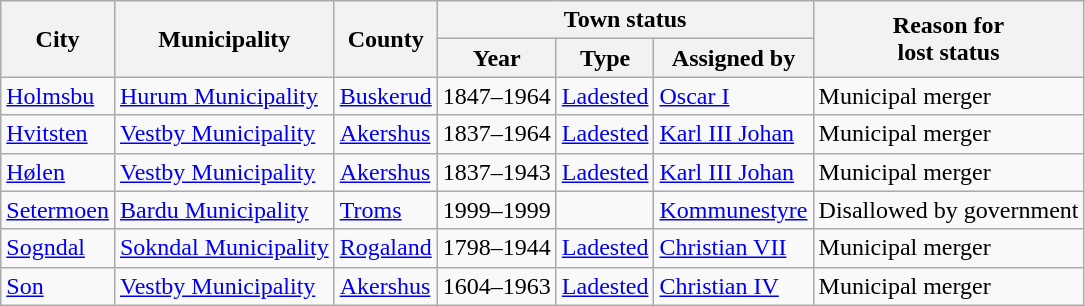<table class="wikitable sortable">
<tr>
<th rowspan=2>City</th>
<th rowspan=2>Municipality</th>
<th rowspan=2>County</th>
<th colspan=3>Town status</th>
<th rowspan=2>Reason for<br>lost status</th>
</tr>
<tr>
<th>Year</th>
<th>Type</th>
<th>Assigned by</th>
</tr>
<tr>
<td><a href='#'>Holmsbu</a></td>
<td><a href='#'>Hurum Municipality</a></td>
<td><a href='#'>Buskerud</a></td>
<td>1847–1964</td>
<td><a href='#'>Ladested</a></td>
<td><a href='#'>Oscar I</a></td>
<td>Municipal merger</td>
</tr>
<tr>
<td><a href='#'>Hvitsten</a></td>
<td><a href='#'>Vestby Municipality</a></td>
<td><a href='#'>Akershus</a></td>
<td>1837–1964</td>
<td><a href='#'>Ladested</a></td>
<td><a href='#'>Karl III Johan</a></td>
<td>Municipal merger</td>
</tr>
<tr>
<td><a href='#'>Hølen</a></td>
<td><a href='#'>Vestby Municipality</a></td>
<td><a href='#'>Akershus</a></td>
<td>1837–1943</td>
<td><a href='#'>Ladested</a></td>
<td><a href='#'>Karl III Johan</a></td>
<td>Municipal merger</td>
</tr>
<tr>
<td><a href='#'>Setermoen</a></td>
<td><a href='#'>Bardu Municipality</a></td>
<td><a href='#'>Troms</a></td>
<td>1999–1999</td>
<td></td>
<td><a href='#'>Kommunestyre</a></td>
<td>Disallowed by government</td>
</tr>
<tr>
<td><a href='#'>Sogndal</a></td>
<td><a href='#'>Sokndal Municipality</a></td>
<td><a href='#'>Rogaland</a></td>
<td>1798–1944</td>
<td><a href='#'>Ladested</a></td>
<td><a href='#'>Christian VII</a></td>
<td>Municipal merger</td>
</tr>
<tr>
<td><a href='#'>Son</a></td>
<td><a href='#'>Vestby Municipality</a></td>
<td><a href='#'>Akershus</a></td>
<td>1604–1963</td>
<td><a href='#'>Ladested</a></td>
<td><a href='#'>Christian IV</a></td>
<td>Municipal merger</td>
</tr>
</table>
